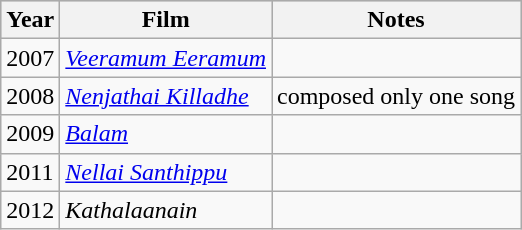<table class="wikitable">
<tr style="background:#ccc; text-align:center;">
<th>Year</th>
<th>Film</th>
<th>Notes</th>
</tr>
<tr>
<td>2007</td>
<td><em><a href='#'>Veeramum Eeramum</a></em></td>
<td></td>
</tr>
<tr>
<td>2008</td>
<td><em><a href='#'>Nenjathai Killadhe</a></em></td>
<td>composed only one song</td>
</tr>
<tr>
<td>2009</td>
<td><em><a href='#'>Balam</a></em></td>
<td></td>
</tr>
<tr>
<td>2011</td>
<td><em><a href='#'>Nellai Santhippu</a></em></td>
<td></td>
</tr>
<tr>
<td>2012</td>
<td><em>Kathalaanain</em></td>
<td></td>
</tr>
</table>
